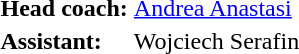<table>
<tr>
<td><strong>Head coach:</strong></td>
<td> <a href='#'>Andrea Anastasi</a></td>
</tr>
<tr>
<td><strong>Assistant:</strong></td>
<td> Wojciech Serafin</td>
</tr>
<tr>
</tr>
</table>
